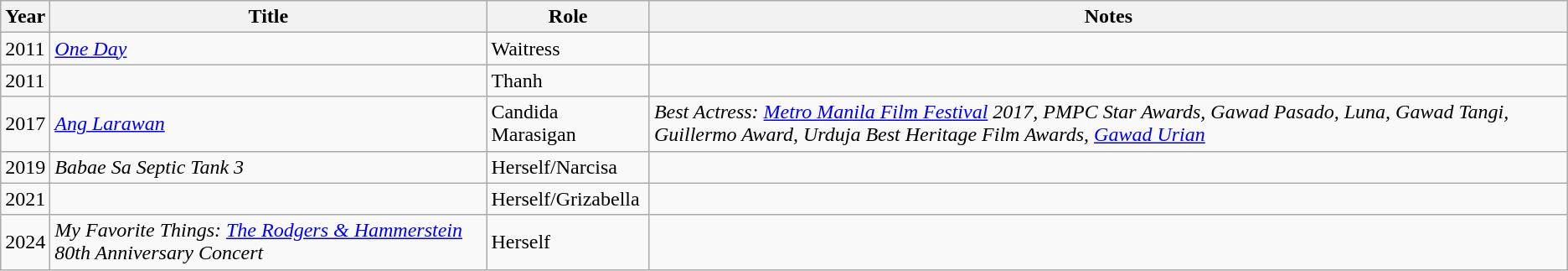<table class="wikitable">
<tr>
<th>Year</th>
<th>Title</th>
<th>Role</th>
<th>Notes</th>
</tr>
<tr>
<td>2011</td>
<td><em><a href='#'>One Day</a></em></td>
<td>Waitress</td>
<td></td>
</tr>
<tr>
<td>2011</td>
<td><em></em></td>
<td>Thanh</td>
<td></td>
</tr>
<tr>
<td>2017</td>
<td><em><a href='#'>Ang Larawan</a></em></td>
<td>Candida Marasigan</td>
<td><em>Best Actress:</em> <em><a href='#'>Metro Manila Film Festival</a> 2017</em><em>,</em> <em>PMPC Star Awards</em><em>,</em> <em>Gawad Pasado,</em> <em>Luna,</em> <em>Gawad Tangi,</em> <em>Guillermo Award,</em> <em>Urduja Best Heritage Film Awards,</em> <a href='#'><em>Gawad Urian</em></a></td>
</tr>
<tr>
<td>2019</td>
<td><em>Babae Sa Septic Tank 3</em></td>
<td>Herself/Narcisa</td>
<td></td>
</tr>
<tr>
<td>2021</td>
<td><em></em></td>
<td>Herself/Grizabella</td>
<td></td>
</tr>
<tr>
<td>2024</td>
<td><em>My Favorite Things: <a href='#'>The Rodgers & Hammerstein</a> 80th Anniversary Concert</em></td>
<td>Herself</td>
<td></td>
</tr>
</table>
